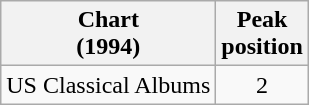<table class="wikitable sortable">
<tr>
<th align="left">Chart<br> (1994)</th>
<th align="center">Peak<br>position</th>
</tr>
<tr>
<td align="left">US Classical Albums</td>
<td align="center">2</td>
</tr>
</table>
